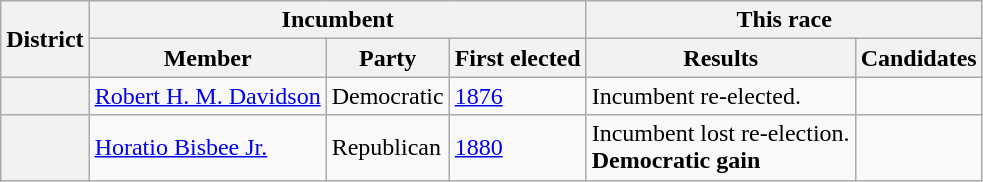<table class=wikitable>
<tr>
<th rowspan=2>District</th>
<th colspan=3>Incumbent</th>
<th colspan=2>This race</th>
</tr>
<tr>
<th>Member</th>
<th>Party</th>
<th>First elected</th>
<th>Results</th>
<th>Candidates</th>
</tr>
<tr>
<th></th>
<td><a href='#'>Robert H. M. Davidson</a></td>
<td>Democratic</td>
<td><a href='#'>1876</a></td>
<td>Incumbent re-elected.</td>
<td nowrap></td>
</tr>
<tr>
<th></th>
<td><a href='#'>Horatio Bisbee Jr.</a></td>
<td>Republican</td>
<td><a href='#'>1880</a></td>
<td>Incumbent lost re-election.<br><strong>Democratic gain</strong></td>
<td nowrap></td>
</tr>
</table>
